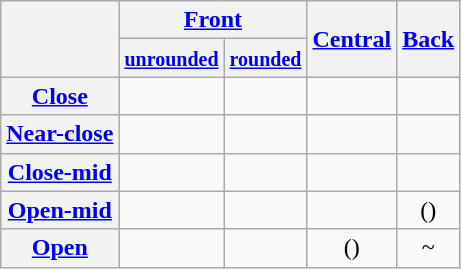<table class="wikitable" style="text-align:center">
<tr>
<th rowspan="2"></th>
<th colspan="2"><a href='#'>Front</a></th>
<th rowspan="2"><a href='#'>Central</a></th>
<th rowspan="2"><a href='#'>Back</a></th>
</tr>
<tr class="small">
<th><a href='#'><small>unrounded</small></a></th>
<th><a href='#'><small>rounded</small></a></th>
</tr>
<tr>
<th><a href='#'>Close</a></th>
<td></td>
<td></td>
<td></td>
<td></td>
</tr>
<tr>
<th><a href='#'>Near-close</a></th>
<td></td>
<td></td>
<td></td>
<td></td>
</tr>
<tr>
<th><a href='#'>Close-mid</a></th>
<td></td>
<td></td>
<td></td>
<td></td>
</tr>
<tr>
<th><a href='#'>Open-mid</a></th>
<td></td>
<td></td>
<td></td>
<td>()</td>
</tr>
<tr>
<th><a href='#'>Open</a></th>
<td></td>
<td></td>
<td>()</td>
<td> ~ </td>
</tr>
</table>
